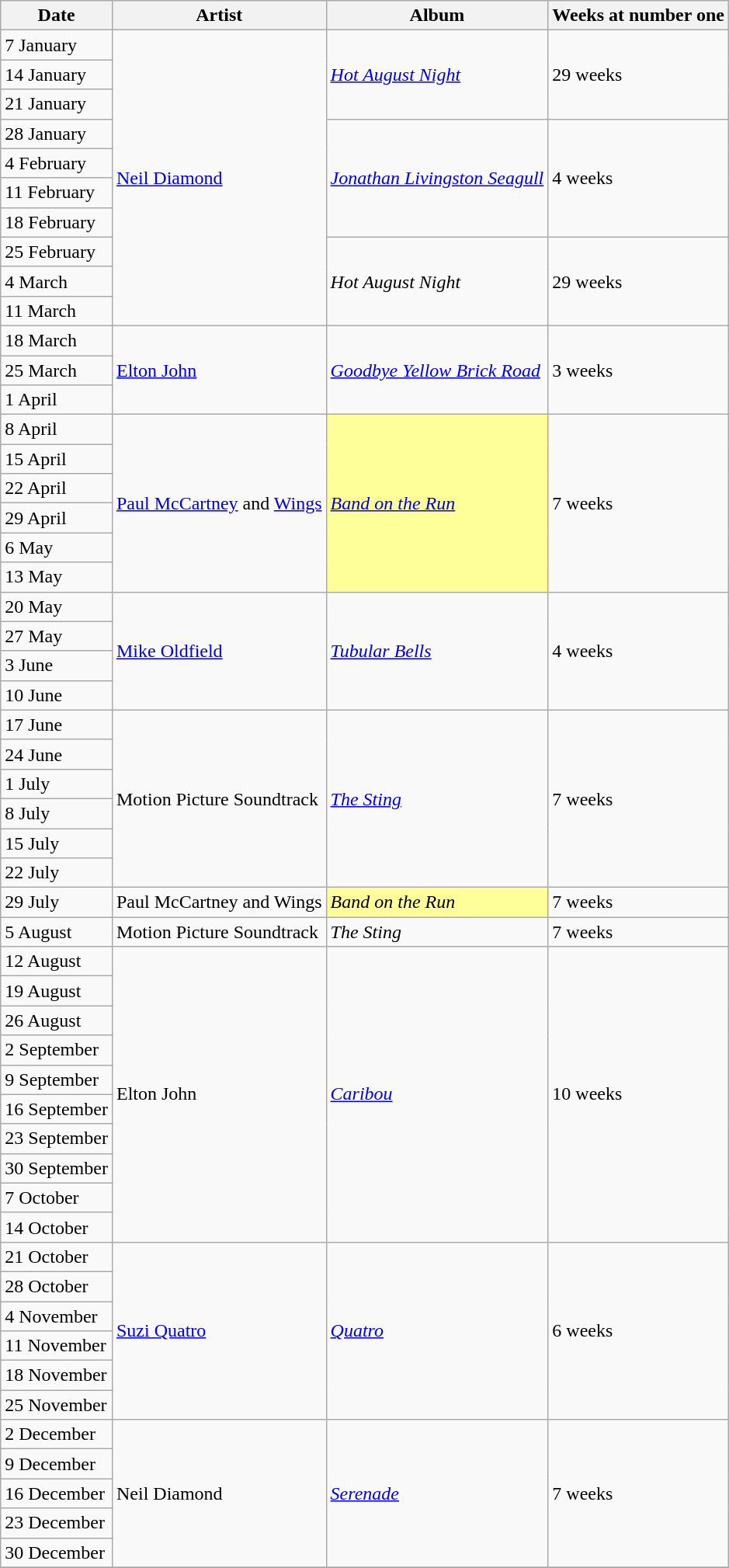<table class="wikitable">
<tr>
<th>Date</th>
<th>Artist</th>
<th>Album</th>
<th>Weeks at number one</th>
</tr>
<tr>
<td>7 January</td>
<td rowspan="10"><a href='#'>Neil Diamond</a></td>
<td rowspan="3"><em><a href='#'>Hot August Night</a></em></td>
<td rowspan="3">29 weeks</td>
</tr>
<tr>
<td>14 January</td>
</tr>
<tr>
<td>21 January</td>
</tr>
<tr>
<td>28 January</td>
<td rowspan="4"><em><a href='#'>Jonathan Livingston Seagull</a></em></td>
<td rowspan="4">4 weeks</td>
</tr>
<tr>
<td>4 February</td>
</tr>
<tr>
<td>11 February</td>
</tr>
<tr>
<td>18 February</td>
</tr>
<tr>
<td>25 February</td>
<td rowspan="3"><em>Hot August Night</em></td>
<td rowspan="3">29 weeks</td>
</tr>
<tr>
<td>4 March</td>
</tr>
<tr>
<td>11 March</td>
</tr>
<tr>
<td>18 March</td>
<td rowspan="3"><a href='#'>Elton John</a></td>
<td rowspan="3"><em><a href='#'>Goodbye Yellow Brick Road</a></em></td>
<td rowspan="3">3 weeks</td>
</tr>
<tr>
<td>25 March</td>
</tr>
<tr>
<td>1 April</td>
</tr>
<tr>
<td>8 April</td>
<td rowspan="6"><a href='#'>Paul McCartney</a> and <a href='#'>Wings</a></td>
<td bgcolor=#FFFF99 rowspan="6"><em><a href='#'>Band on the Run</a></em></td>
<td rowspan="6">7 weeks</td>
</tr>
<tr>
<td>15 April</td>
</tr>
<tr>
<td>22 April</td>
</tr>
<tr>
<td>29 April</td>
</tr>
<tr>
<td>6 May</td>
</tr>
<tr>
<td>13 May</td>
</tr>
<tr>
<td>20 May</td>
<td rowspan="4"><a href='#'>Mike Oldfield</a></td>
<td rowspan="4"><em><a href='#'>Tubular Bells</a></em></td>
<td rowspan="4">4 weeks</td>
</tr>
<tr>
<td>27 May</td>
</tr>
<tr>
<td>3 June</td>
</tr>
<tr>
<td>10 June</td>
</tr>
<tr>
<td>17 June</td>
<td rowspan="6">Motion Picture Soundtrack</td>
<td rowspan="6"><em><a href='#'>The Sting</a></em></td>
<td rowspan="6">7 weeks</td>
</tr>
<tr>
<td>24 June</td>
</tr>
<tr>
<td>1 July</td>
</tr>
<tr>
<td>8 July</td>
</tr>
<tr>
<td>15 July</td>
</tr>
<tr>
<td>22 July</td>
</tr>
<tr>
<td>29 July</td>
<td>Paul McCartney and Wings</td>
<td bgcolor=#FFFF99><em>Band on the Run</em></td>
<td>7 weeks</td>
</tr>
<tr>
<td>5 August</td>
<td>Motion Picture Soundtrack</td>
<td><em>The Sting</em></td>
<td>7 weeks</td>
</tr>
<tr>
<td>12 August</td>
<td rowspan="10">Elton John</td>
<td rowspan="10"><em><a href='#'>Caribou</a></em></td>
<td rowspan="10">10 weeks</td>
</tr>
<tr>
<td>19 August</td>
</tr>
<tr>
<td>26 August</td>
</tr>
<tr>
<td>2 September</td>
</tr>
<tr>
<td>9 September</td>
</tr>
<tr>
<td>16 September</td>
</tr>
<tr>
<td>23 September</td>
</tr>
<tr>
<td>30 September</td>
</tr>
<tr>
<td>7 October</td>
</tr>
<tr>
<td>14 October</td>
</tr>
<tr>
<td>21 October</td>
<td rowspan="6"><a href='#'>Suzi Quatro</a></td>
<td rowspan="6"><em><a href='#'>Quatro</a></em></td>
<td rowspan="6">6 weeks</td>
</tr>
<tr>
<td>28 October</td>
</tr>
<tr>
<td>4 November</td>
</tr>
<tr>
<td>11 November</td>
</tr>
<tr>
<td>18 November</td>
</tr>
<tr>
<td>25 November</td>
</tr>
<tr>
<td>2 December</td>
<td rowspan="5">Neil Diamond</td>
<td rowspan="5"><em><a href='#'>Serenade</a></em></td>
<td rowspan="5">7 weeks</td>
</tr>
<tr>
<td>9 December</td>
</tr>
<tr>
<td>16 December</td>
</tr>
<tr>
<td>23 December</td>
</tr>
<tr>
<td>30 December</td>
</tr>
<tr>
</tr>
</table>
